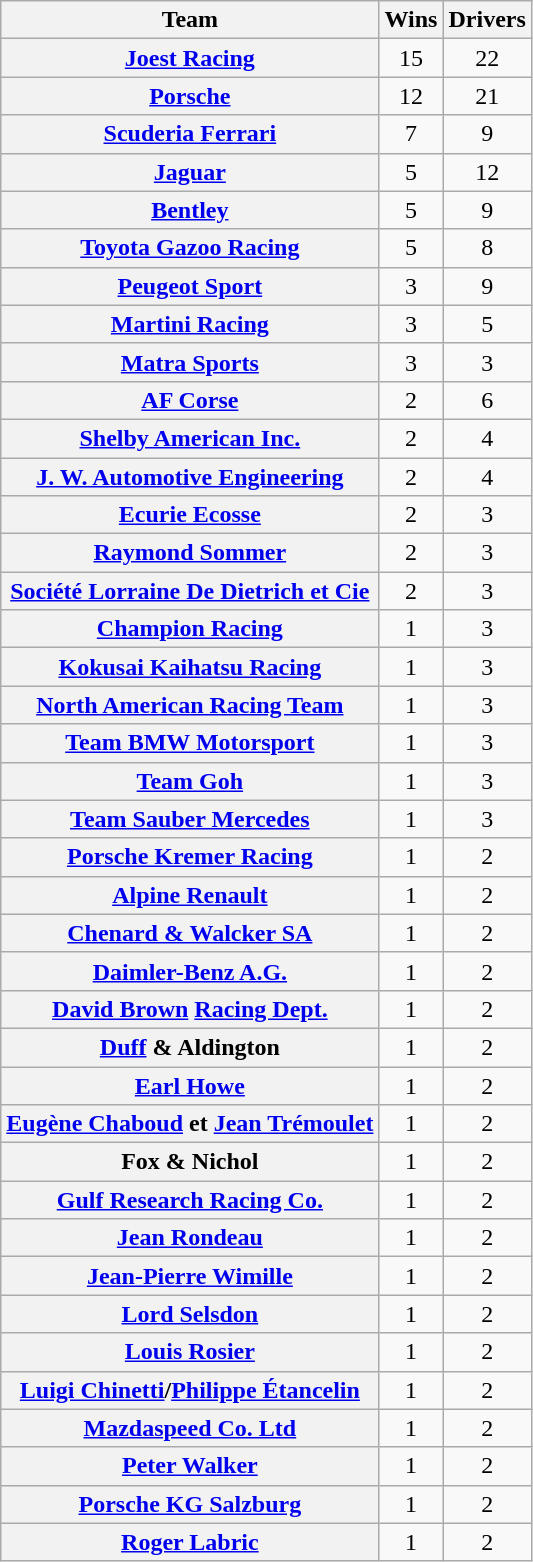<table class="sortable wikitable plainrowheaders" style="text-align:center">
<tr>
<th scope=col>Team</th>
<th scope=col data-sort-type=number>Wins</th>
<th scope=col data-sort-type=number>Drivers</th>
</tr>
<tr>
<th scope="row"> <a href='#'>Joest Racing</a></th>
<td>15</td>
<td>22</td>
</tr>
<tr>
<th scope="row"> <a href='#'>Porsche</a></th>
<td>12</td>
<td>21</td>
</tr>
<tr>
<th scope="row"> <a href='#'>Scuderia Ferrari</a></th>
<td>7</td>
<td>9</td>
</tr>
<tr>
<th scope="row"> <a href='#'>Jaguar</a></th>
<td>5</td>
<td>12</td>
</tr>
<tr>
<th scope="row"> <a href='#'>Bentley</a></th>
<td>5</td>
<td>9</td>
</tr>
<tr>
<th scope="row"> <a href='#'>Toyota Gazoo Racing</a></th>
<td>5</td>
<td>8</td>
</tr>
<tr>
<th scope="row"> <a href='#'>Peugeot Sport</a></th>
<td>3</td>
<td>9</td>
</tr>
<tr>
<th scope="row"> <a href='#'>Martini Racing</a></th>
<td>3</td>
<td>5</td>
</tr>
<tr>
<th scope="row"> <a href='#'>Matra Sports</a></th>
<td>3</td>
<td>3</td>
</tr>
<tr>
<th scope="row"> <a href='#'>AF Corse</a></th>
<td>2</td>
<td>6</td>
</tr>
<tr>
<th scope="row"> <a href='#'>Shelby American Inc.</a></th>
<td>2</td>
<td>4</td>
</tr>
<tr>
<th scope="row"> <a href='#'>J. W. Automotive Engineering</a></th>
<td>2</td>
<td>4</td>
</tr>
<tr>
<th scope="row"> <a href='#'>Ecurie Ecosse</a></th>
<td>2</td>
<td>3</td>
</tr>
<tr>
<th scope="row"> <a href='#'>Raymond Sommer</a></th>
<td>2</td>
<td>3</td>
</tr>
<tr>
<th scope="row"> <a href='#'>Société Lorraine De Dietrich et Cie</a></th>
<td>2</td>
<td>3</td>
</tr>
<tr>
<th scope="row"> <a href='#'>Champion Racing</a></th>
<td>1</td>
<td>3</td>
</tr>
<tr>
<th scope="row"> <a href='#'>Kokusai Kaihatsu Racing</a></th>
<td>1</td>
<td>3</td>
</tr>
<tr>
<th scope="row"> <a href='#'>North American Racing Team</a></th>
<td>1</td>
<td>3</td>
</tr>
<tr>
<th scope="row"> <a href='#'>Team BMW Motorsport</a></th>
<td>1</td>
<td>3</td>
</tr>
<tr>
<th scope="row"> <a href='#'>Team Goh</a></th>
<td>1</td>
<td>3</td>
</tr>
<tr>
<th scope="row"> <a href='#'>Team Sauber Mercedes</a></th>
<td>1</td>
<td>3</td>
</tr>
<tr>
<th scope="row"> <a href='#'>Porsche Kremer Racing</a></th>
<td>1</td>
<td>2</td>
</tr>
<tr>
<th scope="row"> <a href='#'>Alpine Renault</a></th>
<td>1</td>
<td>2</td>
</tr>
<tr>
<th scope="row"> <a href='#'>Chenard & Walcker SA</a></th>
<td>1</td>
<td>2</td>
</tr>
<tr>
<th scope="row"> <a href='#'>Daimler-Benz A.G.</a></th>
<td>1</td>
<td>2</td>
</tr>
<tr>
<th scope="row"> <a href='#'>David Brown</a> <a href='#'>Racing Dept.</a></th>
<td>1</td>
<td>2</td>
</tr>
<tr>
<th scope="row"> <a href='#'>Duff</a> & Aldington</th>
<td>1</td>
<td>2</td>
</tr>
<tr>
<th scope="row"> <a href='#'>Earl Howe</a></th>
<td>1</td>
<td>2</td>
</tr>
<tr>
<th scope="row"> <a href='#'>Eugène Chaboud</a> et <a href='#'>Jean Trémoulet</a></th>
<td>1</td>
<td>2</td>
</tr>
<tr>
<th scope="row"> Fox & Nichol</th>
<td>1</td>
<td>2</td>
</tr>
<tr>
<th scope="row"> <a href='#'>Gulf Research Racing Co.</a></th>
<td>1</td>
<td>2</td>
</tr>
<tr>
<th scope="row"> <a href='#'>Jean Rondeau</a></th>
<td>1</td>
<td>2</td>
</tr>
<tr>
<th scope="row"> <a href='#'>Jean-Pierre Wimille</a></th>
<td>1</td>
<td>2</td>
</tr>
<tr>
<th scope="row"> <a href='#'>Lord Selsdon</a></th>
<td>1</td>
<td>2</td>
</tr>
<tr>
<th scope="row"> <a href='#'>Louis Rosier</a></th>
<td>1</td>
<td>2</td>
</tr>
<tr>
<th scope="row"> <a href='#'>Luigi Chinetti</a>/<a href='#'>Philippe Étancelin</a></th>
<td>1</td>
<td>2</td>
</tr>
<tr>
<th scope="row"> <a href='#'>Mazdaspeed Co. Ltd</a></th>
<td>1</td>
<td>2</td>
</tr>
<tr>
<th scope="row"> <a href='#'>Peter Walker</a></th>
<td>1</td>
<td>2</td>
</tr>
<tr>
<th scope="row"> <a href='#'>Porsche KG Salzburg</a></th>
<td>1</td>
<td>2</td>
</tr>
<tr>
<th scope="row"> <a href='#'>Roger Labric</a></th>
<td>1</td>
<td>2</td>
</tr>
</table>
